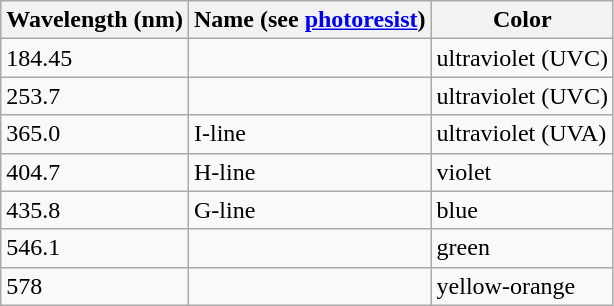<table class="wikitable">
<tr>
<th>Wavelength (nm)</th>
<th>Name (see <a href='#'>photoresist</a>)</th>
<th>Color</th>
</tr>
<tr>
<td>184.45</td>
<td></td>
<td>ultraviolet (UVC)</td>
</tr>
<tr>
<td>253.7</td>
<td></td>
<td>ultraviolet (UVC)</td>
</tr>
<tr>
<td>365.0</td>
<td>I-line</td>
<td>ultraviolet (UVA)</td>
</tr>
<tr>
<td>404.7</td>
<td>H-line</td>
<td>violet</td>
</tr>
<tr>
<td>435.8</td>
<td>G-line</td>
<td>blue</td>
</tr>
<tr>
<td>546.1</td>
<td></td>
<td>green</td>
</tr>
<tr>
<td>578</td>
<td></td>
<td>yellow-orange</td>
</tr>
</table>
